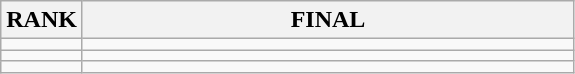<table class="wikitable">
<tr>
<th>RANK</th>
<th style="width: 20em">FINAL</th>
</tr>
<tr>
<td align="center"></td>
<td></td>
</tr>
<tr>
<td align="center"></td>
<td></td>
</tr>
<tr>
<td align="center"></td>
<td></td>
</tr>
</table>
